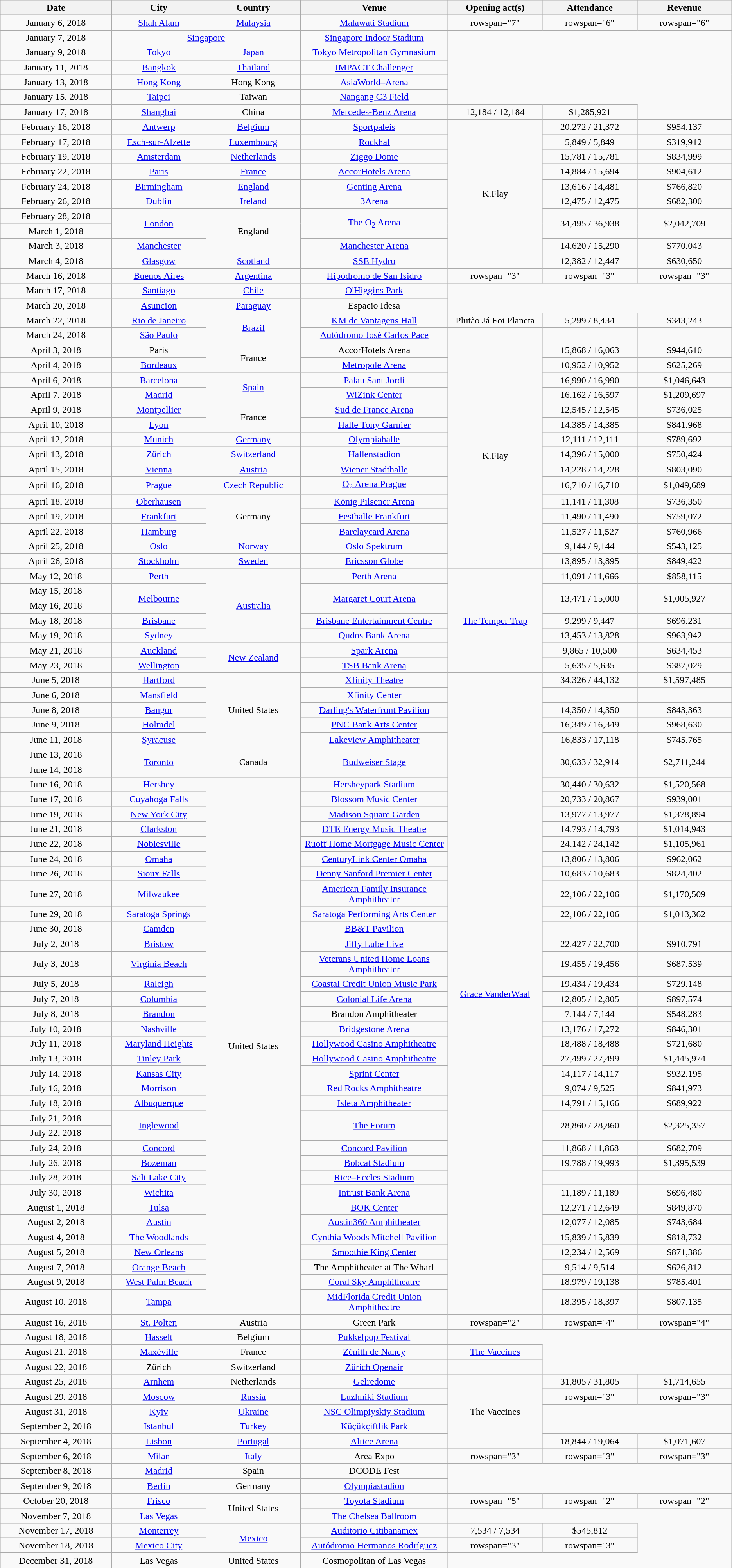<table class="wikitable plainrowheaders" style="text-align:center;">
<tr>
<th scope="col" style="width:12em;">Date</th>
<th scope="col" style="width:10em;">City</th>
<th scope="col" style="width:10em;">Country</th>
<th scope="col" style="width:16em;">Venue</th>
<th scope="col" style="width:10em;">Opening act(s)</th>
<th scope="col" style="width:10em;">Attendance</th>
<th scope="col" style="width:10em;">Revenue</th>
</tr>
<tr>
<td>January 6, 2018</td>
<td><a href='#'>Shah Alam</a></td>
<td><a href='#'>Malaysia</a></td>
<td><a href='#'>Malawati Stadium</a></td>
<td>rowspan="7" </td>
<td>rowspan="6" </td>
<td>rowspan="6" </td>
</tr>
<tr>
<td>January 7, 2018</td>
<td colspan="2"><a href='#'>Singapore</a></td>
<td><a href='#'>Singapore Indoor Stadium</a></td>
</tr>
<tr>
<td>January 9, 2018</td>
<td><a href='#'>Tokyo</a></td>
<td><a href='#'>Japan</a></td>
<td><a href='#'>Tokyo Metropolitan Gymnasium</a></td>
</tr>
<tr>
<td>January 11, 2018</td>
<td><a href='#'>Bangkok</a></td>
<td><a href='#'>Thailand</a></td>
<td><a href='#'>IMPACT Challenger</a></td>
</tr>
<tr>
<td>January 13, 2018</td>
<td><a href='#'>Hong Kong</a></td>
<td>Hong Kong</td>
<td><a href='#'>AsiaWorld–Arena</a></td>
</tr>
<tr>
<td>January 15, 2018</td>
<td><a href='#'>Taipei</a></td>
<td>Taiwan</td>
<td><a href='#'>Nangang C3 Field</a></td>
</tr>
<tr>
<td>January 17, 2018</td>
<td><a href='#'>Shanghai</a></td>
<td>China</td>
<td><a href='#'>Mercedes-Benz Arena</a></td>
<td>12,184 / 12,184</td>
<td>$1,285,921</td>
</tr>
<tr>
<td>February 16, 2018</td>
<td><a href='#'>Antwerp</a></td>
<td><a href='#'>Belgium</a></td>
<td><a href='#'>Sportpaleis</a></td>
<td rowspan="10">K.Flay</td>
<td>20,272 / 21,372</td>
<td>$954,137</td>
</tr>
<tr>
<td>February 17, 2018</td>
<td><a href='#'>Esch-sur-Alzette</a></td>
<td><a href='#'>Luxembourg</a></td>
<td><a href='#'>Rockhal</a></td>
<td>5,849 / 5,849</td>
<td>$319,912</td>
</tr>
<tr>
<td>February 19, 2018</td>
<td><a href='#'>Amsterdam</a></td>
<td><a href='#'>Netherlands</a></td>
<td><a href='#'>Ziggo Dome</a></td>
<td>15,781 / 15,781</td>
<td>$834,999</td>
</tr>
<tr>
<td>February 22, 2018</td>
<td><a href='#'>Paris</a></td>
<td><a href='#'>France</a></td>
<td><a href='#'>AccorHotels Arena</a></td>
<td>14,884 / 15,694</td>
<td>$904,612</td>
</tr>
<tr>
<td>February 24, 2018</td>
<td><a href='#'>Birmingham</a></td>
<td><a href='#'>England</a></td>
<td><a href='#'>Genting Arena</a></td>
<td>13,616 / 14,481</td>
<td>$766,820</td>
</tr>
<tr>
<td>February 26, 2018</td>
<td><a href='#'>Dublin</a></td>
<td><a href='#'>Ireland</a></td>
<td><a href='#'>3Arena</a></td>
<td>12,475 / 12,475</td>
<td>$682,300</td>
</tr>
<tr>
<td>February 28, 2018</td>
<td rowspan="2"><a href='#'>London</a></td>
<td rowspan="3">England</td>
<td rowspan="2"><a href='#'>The O<sub>2</sub> Arena</a></td>
<td rowspan="2">34,495 / 36,938</td>
<td rowspan="2">$2,042,709</td>
</tr>
<tr>
<td>March 1, 2018</td>
</tr>
<tr>
<td>March 3, 2018</td>
<td><a href='#'>Manchester</a></td>
<td><a href='#'>Manchester Arena</a></td>
<td>14,620 / 15,290</td>
<td>$770,043</td>
</tr>
<tr>
<td>March 4, 2018</td>
<td><a href='#'>Glasgow</a></td>
<td><a href='#'>Scotland</a></td>
<td><a href='#'>SSE Hydro</a></td>
<td>12,382 / 12,447</td>
<td>$630,650</td>
</tr>
<tr>
<td>March 16, 2018</td>
<td><a href='#'>Buenos Aires</a></td>
<td><a href='#'>Argentina</a></td>
<td><a href='#'>Hipódromo de San Isidro</a></td>
<td>rowspan="3" </td>
<td>rowspan="3" </td>
<td>rowspan="3" </td>
</tr>
<tr>
<td>March 17, 2018</td>
<td><a href='#'>Santiago</a></td>
<td><a href='#'>Chile</a></td>
<td><a href='#'>O'Higgins Park</a></td>
</tr>
<tr>
<td>March 20, 2018</td>
<td><a href='#'>Asuncion</a></td>
<td><a href='#'>Paraguay</a></td>
<td>Espacio Idesa</td>
</tr>
<tr>
<td>March 22, 2018</td>
<td><a href='#'>Rio de Janeiro</a></td>
<td rowspan="2"><a href='#'>Brazil</a></td>
<td><a href='#'>KM de Vantagens Hall</a></td>
<td>Plutão Já Foi Planeta</td>
<td>5,299 / 8,434</td>
<td>$343,243</td>
</tr>
<tr>
<td>March 24, 2018</td>
<td><a href='#'>São Paulo</a></td>
<td><a href='#'>Autódromo José Carlos Pace</a></td>
<td></td>
<td></td>
<td></td>
</tr>
<tr>
<td>April 3, 2018</td>
<td>Paris</td>
<td rowspan="2">France</td>
<td>AccorHotels Arena</td>
<td rowspan="15">K.Flay</td>
<td>15,868 / 16,063</td>
<td>$944,610</td>
</tr>
<tr>
<td>April 4, 2018</td>
<td><a href='#'>Bordeaux</a></td>
<td><a href='#'>Metropole Arena</a></td>
<td>10,952 / 10,952</td>
<td>$625,269</td>
</tr>
<tr>
<td>April 6, 2018</td>
<td><a href='#'>Barcelona</a></td>
<td rowspan="2"><a href='#'>Spain</a></td>
<td><a href='#'>Palau Sant Jordi</a></td>
<td>16,990 / 16,990</td>
<td>$1,046,643</td>
</tr>
<tr>
<td>April 7, 2018</td>
<td><a href='#'>Madrid</a></td>
<td><a href='#'>WiZink Center</a></td>
<td>16,162 / 16,597</td>
<td>$1,209,697</td>
</tr>
<tr>
<td>April 9, 2018</td>
<td><a href='#'>Montpellier</a></td>
<td rowspan="2">France</td>
<td><a href='#'>Sud de France Arena</a></td>
<td>12,545 / 12,545</td>
<td>$736,025</td>
</tr>
<tr>
<td>April 10, 2018</td>
<td><a href='#'>Lyon</a></td>
<td><a href='#'>Halle Tony Garnier</a></td>
<td>14,385 / 14,385</td>
<td>$841,968</td>
</tr>
<tr>
<td>April 12, 2018</td>
<td><a href='#'>Munich</a></td>
<td><a href='#'>Germany</a></td>
<td><a href='#'>Olympiahalle</a></td>
<td>12,111 / 12,111</td>
<td>$789,692</td>
</tr>
<tr>
<td>April 13, 2018</td>
<td><a href='#'>Zürich</a></td>
<td><a href='#'>Switzerland</a></td>
<td><a href='#'>Hallenstadion</a></td>
<td>14,396 / 15,000</td>
<td>$750,424</td>
</tr>
<tr>
<td>April 15, 2018</td>
<td><a href='#'>Vienna</a></td>
<td><a href='#'>Austria</a></td>
<td><a href='#'>Wiener Stadthalle</a></td>
<td>14,228 / 14,228</td>
<td>$803,090</td>
</tr>
<tr>
<td>April 16, 2018</td>
<td><a href='#'>Prague</a></td>
<td><a href='#'>Czech Republic</a></td>
<td><a href='#'>O<sub>2</sub> Arena Prague</a></td>
<td>16,710 / 16,710</td>
<td>$1,049,689</td>
</tr>
<tr>
<td>April 18, 2018</td>
<td><a href='#'>Oberhausen</a></td>
<td rowspan="3">Germany</td>
<td><a href='#'>König Pilsener Arena</a></td>
<td>11,141 / 11,308</td>
<td>$736,350</td>
</tr>
<tr>
<td>April 19, 2018</td>
<td><a href='#'>Frankfurt</a></td>
<td><a href='#'>Festhalle Frankfurt</a></td>
<td>11,490 / 11,490</td>
<td>$759,072</td>
</tr>
<tr>
<td>April 22, 2018</td>
<td><a href='#'>Hamburg</a></td>
<td><a href='#'>Barclaycard Arena</a></td>
<td>11,527 / 11,527</td>
<td>$760,966</td>
</tr>
<tr>
<td>April 25, 2018</td>
<td><a href='#'>Oslo</a></td>
<td><a href='#'>Norway</a></td>
<td><a href='#'>Oslo Spektrum</a></td>
<td>9,144 / 9,144</td>
<td>$543,125</td>
</tr>
<tr>
<td>April 26, 2018</td>
<td><a href='#'>Stockholm</a></td>
<td><a href='#'>Sweden</a></td>
<td><a href='#'>Ericsson Globe</a></td>
<td>13,895 / 13,895</td>
<td>$849,422</td>
</tr>
<tr>
<td>May 12, 2018</td>
<td><a href='#'>Perth</a></td>
<td rowspan="5"><a href='#'>Australia</a></td>
<td><a href='#'>Perth Arena</a></td>
<td rowspan="7"><a href='#'>The Temper Trap</a></td>
<td>11,091 / 11,666</td>
<td>$858,115</td>
</tr>
<tr>
<td>May 15, 2018</td>
<td rowspan="2"><a href='#'>Melbourne</a></td>
<td rowspan="2"><a href='#'>Margaret Court Arena</a></td>
<td rowspan="2">13,471 / 15,000</td>
<td rowspan="2">$1,005,927</td>
</tr>
<tr>
<td>May 16, 2018</td>
</tr>
<tr>
<td>May 18, 2018</td>
<td><a href='#'>Brisbane</a></td>
<td><a href='#'>Brisbane Entertainment Centre</a></td>
<td>9,299 / 9,447</td>
<td>$696,231</td>
</tr>
<tr>
<td>May 19, 2018</td>
<td><a href='#'>Sydney</a></td>
<td><a href='#'>Qudos Bank Arena</a></td>
<td>13,453 / 13,828</td>
<td>$963,942</td>
</tr>
<tr>
<td>May 21, 2018</td>
<td><a href='#'>Auckland</a></td>
<td rowspan="2"><a href='#'>New Zealand</a></td>
<td><a href='#'>Spark Arena</a></td>
<td>9,865 / 10,500</td>
<td>$634,453</td>
</tr>
<tr>
<td>May 23, 2018</td>
<td><a href='#'>Wellington</a></td>
<td><a href='#'>TSB Bank Arena</a></td>
<td>5,635 / 5,635</td>
<td>$387,029</td>
</tr>
<tr>
<td>June 5, 2018</td>
<td><a href='#'>Hartford</a></td>
<td rowspan="5">United States</td>
<td><a href='#'>Xfinity Theatre</a></td>
<td rowspan="41"><a href='#'>Grace VanderWaal</a></td>
<td>34,326 / 44,132</td>
<td>$1,597,485</td>
</tr>
<tr>
<td>June 6, 2018</td>
<td><a href='#'>Mansfield</a></td>
<td><a href='#'>Xfinity Center</a></td>
<td></td>
<td></td>
</tr>
<tr>
<td>June 8, 2018</td>
<td><a href='#'>Bangor</a></td>
<td><a href='#'>Darling's Waterfront Pavilion</a></td>
<td>14,350 / 14,350</td>
<td>$843,363</td>
</tr>
<tr>
<td>June 9, 2018</td>
<td><a href='#'>Holmdel</a></td>
<td><a href='#'>PNC Bank Arts Center</a></td>
<td>16,349 / 16,349</td>
<td>$968,630</td>
</tr>
<tr>
<td>June 11, 2018</td>
<td><a href='#'>Syracuse</a></td>
<td><a href='#'>Lakeview Amphitheater</a></td>
<td>16,833 / 17,118</td>
<td>$745,765</td>
</tr>
<tr>
<td>June 13, 2018</td>
<td rowspan="2"><a href='#'>Toronto</a></td>
<td rowspan="2">Canada</td>
<td rowspan="2"><a href='#'>Budweiser Stage</a></td>
<td rowspan="2">30,633 / 32,914</td>
<td rowspan="2">$2,711,244</td>
</tr>
<tr>
<td>June 14, 2018</td>
</tr>
<tr>
<td>June 16, 2018</td>
<td><a href='#'>Hershey</a></td>
<td rowspan="34">United States</td>
<td><a href='#'>Hersheypark Stadium</a></td>
<td>30,440 / 30,632</td>
<td>$1,520,568</td>
</tr>
<tr>
<td>June 17, 2018</td>
<td><a href='#'>Cuyahoga Falls</a></td>
<td><a href='#'>Blossom Music Center</a></td>
<td>20,733 / 20,867</td>
<td>$939,001</td>
</tr>
<tr>
<td>June 19, 2018</td>
<td><a href='#'>New York City</a></td>
<td><a href='#'>Madison Square Garden</a></td>
<td>13,977 / 13,977</td>
<td>$1,378,894</td>
</tr>
<tr>
<td>June 21, 2018</td>
<td><a href='#'>Clarkston</a></td>
<td><a href='#'>DTE Energy Music Theatre</a></td>
<td>14,793 / 14,793</td>
<td>$1,014,943</td>
</tr>
<tr>
<td>June 22, 2018</td>
<td><a href='#'>Noblesville</a></td>
<td><a href='#'>Ruoff Home Mortgage Music Center</a></td>
<td>24,142 / 24,142</td>
<td>$1,105,961</td>
</tr>
<tr>
<td>June 24, 2018</td>
<td><a href='#'>Omaha</a></td>
<td><a href='#'>CenturyLink Center Omaha</a></td>
<td>13,806 / 13,806</td>
<td>$962,062</td>
</tr>
<tr>
<td>June 26, 2018</td>
<td><a href='#'>Sioux Falls</a></td>
<td><a href='#'>Denny Sanford Premier Center</a></td>
<td>10,683 / 10,683</td>
<td>$824,402</td>
</tr>
<tr>
<td>June 27, 2018</td>
<td><a href='#'>Milwaukee</a></td>
<td><a href='#'>American Family Insurance Amphitheater</a></td>
<td>22,106 / 22,106</td>
<td>$1,170,509</td>
</tr>
<tr>
<td>June 29, 2018</td>
<td><a href='#'>Saratoga Springs</a></td>
<td><a href='#'>Saratoga Performing Arts Center</a></td>
<td>22,106 / 22,106</td>
<td>$1,013,362</td>
</tr>
<tr>
<td>June 30, 2018</td>
<td><a href='#'>Camden</a></td>
<td><a href='#'>BB&T Pavilion</a></td>
<td></td>
<td></td>
</tr>
<tr>
<td>July 2, 2018</td>
<td><a href='#'>Bristow</a></td>
<td><a href='#'>Jiffy Lube Live</a></td>
<td>22,427 / 22,700</td>
<td>$910,791</td>
</tr>
<tr>
<td>July 3, 2018</td>
<td><a href='#'>Virginia Beach</a></td>
<td><a href='#'>Veterans United Home Loans Amphitheater</a></td>
<td>19,455 / 19,456</td>
<td>$687,539</td>
</tr>
<tr>
<td>July 5, 2018</td>
<td><a href='#'>Raleigh</a></td>
<td><a href='#'>Coastal Credit Union Music Park</a></td>
<td>19,434 / 19,434</td>
<td>$729,148</td>
</tr>
<tr>
<td>July 7, 2018</td>
<td><a href='#'>Columbia</a></td>
<td><a href='#'>Colonial Life Arena</a></td>
<td>12,805 / 12,805</td>
<td>$897,574</td>
</tr>
<tr>
<td>July 8, 2018</td>
<td><a href='#'>Brandon</a></td>
<td>Brandon Amphitheater</td>
<td>7,144 / 7,144</td>
<td>$548,283</td>
</tr>
<tr>
<td>July 10, 2018</td>
<td><a href='#'>Nashville</a></td>
<td><a href='#'>Bridgestone Arena</a></td>
<td>13,176 / 17,272</td>
<td>$846,301</td>
</tr>
<tr>
<td>July 11, 2018</td>
<td><a href='#'>Maryland Heights</a></td>
<td><a href='#'>Hollywood Casino Amphitheatre</a></td>
<td>18,488 / 18,488</td>
<td>$721,680</td>
</tr>
<tr>
<td>July 13, 2018</td>
<td><a href='#'>Tinley Park</a></td>
<td><a href='#'>Hollywood Casino Amphitheatre</a></td>
<td>27,499 / 27,499</td>
<td>$1,445,974</td>
</tr>
<tr>
<td>July 14, 2018</td>
<td><a href='#'>Kansas City</a></td>
<td><a href='#'>Sprint Center</a></td>
<td>14,117 / 14,117</td>
<td>$932,195</td>
</tr>
<tr>
<td>July 16, 2018</td>
<td><a href='#'>Morrison</a></td>
<td><a href='#'>Red Rocks Amphitheatre</a></td>
<td>9,074 / 9,525</td>
<td>$841,973</td>
</tr>
<tr>
<td>July 18, 2018</td>
<td><a href='#'>Albuquerque</a></td>
<td><a href='#'>Isleta Amphitheater</a></td>
<td>14,791 / 15,166</td>
<td>$689,922</td>
</tr>
<tr>
<td>July 21, 2018</td>
<td rowspan="2"><a href='#'>Inglewood</a></td>
<td rowspan="2"><a href='#'>The Forum</a></td>
<td rowspan="2">28,860 / 28,860</td>
<td rowspan="2">$2,325,357</td>
</tr>
<tr>
<td>July 22, 2018</td>
</tr>
<tr>
<td>July 24, 2018</td>
<td><a href='#'>Concord</a></td>
<td><a href='#'>Concord Pavilion</a></td>
<td>11,868 / 11,868</td>
<td>$682,709</td>
</tr>
<tr>
<td>July 26, 2018</td>
<td><a href='#'>Bozeman</a></td>
<td><a href='#'>Bobcat Stadium</a></td>
<td>19,788 / 19,993</td>
<td>$1,395,539</td>
</tr>
<tr>
<td>July 28, 2018</td>
<td><a href='#'>Salt Lake City</a></td>
<td><a href='#'>Rice–Eccles Stadium</a></td>
<td></td>
<td></td>
</tr>
<tr>
<td>July 30, 2018</td>
<td><a href='#'>Wichita</a></td>
<td><a href='#'>Intrust Bank Arena</a></td>
<td>11,189 / 11,189</td>
<td>$696,480</td>
</tr>
<tr>
<td>August 1, 2018</td>
<td><a href='#'>Tulsa</a></td>
<td><a href='#'>BOK Center</a></td>
<td>12,271 / 12,649</td>
<td>$849,870</td>
</tr>
<tr>
<td>August 2, 2018</td>
<td><a href='#'>Austin</a></td>
<td><a href='#'>Austin360 Amphitheater</a></td>
<td>12,077 / 12,085</td>
<td>$743,684</td>
</tr>
<tr>
<td>August 4, 2018</td>
<td><a href='#'>The Woodlands</a></td>
<td><a href='#'>Cynthia Woods Mitchell Pavilion</a></td>
<td>15,839 / 15,839</td>
<td>$818,732</td>
</tr>
<tr>
<td>August 5, 2018</td>
<td><a href='#'>New Orleans</a></td>
<td><a href='#'>Smoothie King Center</a></td>
<td>12,234 / 12,569</td>
<td>$871,386</td>
</tr>
<tr>
<td>August 7, 2018</td>
<td><a href='#'>Orange Beach</a></td>
<td>The Amphitheater at The Wharf</td>
<td>9,514 / 9,514</td>
<td>$626,812</td>
</tr>
<tr>
<td>August 9, 2018</td>
<td><a href='#'>West Palm Beach</a></td>
<td><a href='#'>Coral Sky Amphitheatre</a></td>
<td>18,979 / 19,138</td>
<td>$785,401</td>
</tr>
<tr>
<td>August 10, 2018</td>
<td><a href='#'>Tampa</a></td>
<td><a href='#'>MidFlorida Credit Union Amphitheatre</a></td>
<td>18,395 / 18,397</td>
<td>$807,135</td>
</tr>
<tr>
<td>August 16, 2018</td>
<td><a href='#'>St. Pölten</a></td>
<td>Austria</td>
<td>Green Park</td>
<td>rowspan="2" </td>
<td>rowspan="4" </td>
<td>rowspan="4" </td>
</tr>
<tr>
<td>August 18, 2018</td>
<td><a href='#'>Hasselt</a></td>
<td>Belgium</td>
<td><a href='#'>Pukkelpop Festival</a></td>
</tr>
<tr>
<td>August 21, 2018</td>
<td><a href='#'>Maxéville</a></td>
<td>France</td>
<td><a href='#'>Zénith de Nancy</a></td>
<td><a href='#'>The Vaccines</a></td>
</tr>
<tr>
<td>August 22, 2018</td>
<td>Zürich</td>
<td>Switzerland</td>
<td><a href='#'>Zürich Openair</a></td>
<td></td>
</tr>
<tr>
<td>August 25, 2018</td>
<td><a href='#'>Arnhem</a></td>
<td>Netherlands</td>
<td><a href='#'>Gelredome</a></td>
<td rowspan="5">The Vaccines</td>
<td>31,805 / 31,805</td>
<td>$1,714,655</td>
</tr>
<tr>
<td>August 29, 2018</td>
<td><a href='#'>Moscow</a></td>
<td><a href='#'>Russia</a></td>
<td><a href='#'>Luzhniki Stadium</a></td>
<td>rowspan="3" </td>
<td>rowspan="3" </td>
</tr>
<tr>
<td>August 31, 2018</td>
<td><a href='#'>Kyiv</a></td>
<td><a href='#'>Ukraine</a></td>
<td><a href='#'>NSC Olimpiyskiy Stadium</a></td>
</tr>
<tr>
<td>September 2, 2018</td>
<td><a href='#'>Istanbul</a></td>
<td><a href='#'>Turkey</a></td>
<td><a href='#'>Küçükçiftlik Park</a></td>
</tr>
<tr>
<td>September 4, 2018</td>
<td><a href='#'>Lisbon</a></td>
<td><a href='#'>Portugal</a></td>
<td><a href='#'>Altice Arena</a></td>
<td>18,844 / 19,064</td>
<td>$1,071,607</td>
</tr>
<tr>
<td>September 6, 2018</td>
<td><a href='#'>Milan</a></td>
<td><a href='#'>Italy</a></td>
<td>Area Expo</td>
<td>rowspan="3" </td>
<td>rowspan="3" </td>
<td>rowspan="3" </td>
</tr>
<tr>
<td>September 8, 2018</td>
<td><a href='#'>Madrid</a></td>
<td>Spain</td>
<td>DCODE Fest</td>
</tr>
<tr>
<td>September 9, 2018</td>
<td><a href='#'>Berlin</a></td>
<td>Germany</td>
<td><a href='#'>Olympiastadion</a></td>
</tr>
<tr>
<td>October 20, 2018</td>
<td><a href='#'>Frisco</a></td>
<td rowspan="2">United States</td>
<td><a href='#'>Toyota Stadium</a></td>
<td>rowspan="5" </td>
<td>rowspan="2" </td>
<td>rowspan="2" </td>
</tr>
<tr>
<td>November 7, 2018</td>
<td><a href='#'>Las Vegas</a></td>
<td><a href='#'>The Chelsea Ballroom</a></td>
</tr>
<tr>
<td>November 17, 2018</td>
<td><a href='#'>Monterrey</a></td>
<td rowspan="2"><a href='#'>Mexico</a></td>
<td><a href='#'>Auditorio Citibanamex</a></td>
<td>7,534 / 7,534</td>
<td>$545,812</td>
</tr>
<tr>
<td>November 18, 2018</td>
<td><a href='#'>Mexico City</a></td>
<td><a href='#'>Autódromo Hermanos Rodríguez</a></td>
<td>rowspan="3" </td>
<td>rowspan="3" </td>
</tr>
<tr>
<td>December 31, 2018</td>
<td>Las Vegas</td>
<td>United States</td>
<td>Cosmopolitan of Las Vegas</td>
</tr>
</table>
